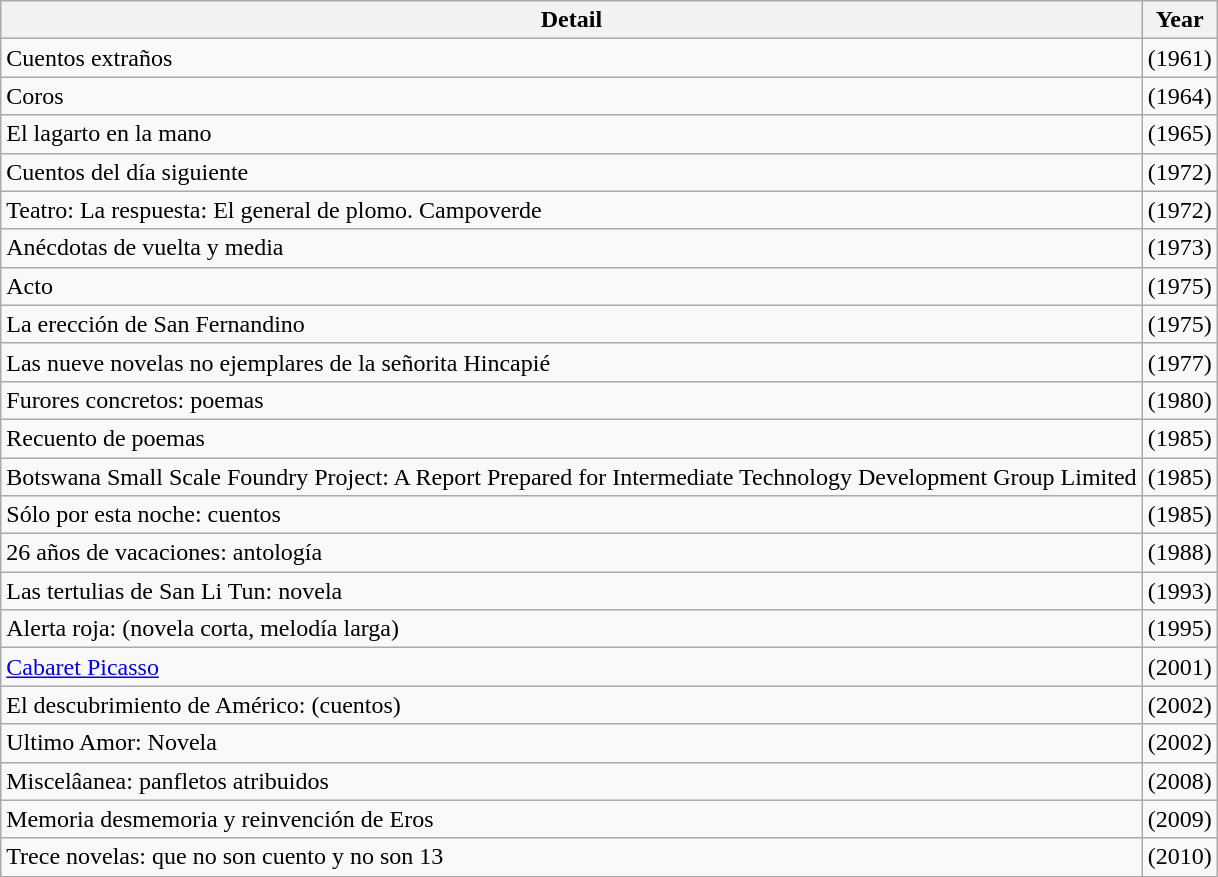<table class="wikitable">
<tr>
<th>Detail</th>
<th>Year</th>
</tr>
<tr>
<td>Cuentos extraños</td>
<td>(1961)</td>
</tr>
<tr>
<td>Coros</td>
<td>(1964)</td>
</tr>
<tr>
<td>El lagarto en la mano</td>
<td>(1965)</td>
</tr>
<tr>
<td>Cuentos del día siguiente</td>
<td>(1972)</td>
</tr>
<tr>
<td>Teatro: La respuesta: El general de plomo. Campoverde</td>
<td>(1972)</td>
</tr>
<tr>
<td>Anécdotas de vuelta y media</td>
<td>(1973)</td>
</tr>
<tr>
<td>Acto</td>
<td>(1975)</td>
</tr>
<tr>
<td>La erección de San Fernandino</td>
<td>(1975)</td>
</tr>
<tr>
<td>Las nueve novelas no ejemplares de la señorita Hincapié</td>
<td>(1977)</td>
</tr>
<tr>
<td>Furores concretos: poemas</td>
<td>(1980)</td>
</tr>
<tr>
<td>Recuento de poemas</td>
<td>(1985)</td>
</tr>
<tr>
<td>Botswana Small Scale Foundry Project: A Report Prepared for Intermediate Technology Development Group Limited</td>
<td>(1985)</td>
</tr>
<tr>
<td>Sólo por esta noche: cuentos</td>
<td>(1985)</td>
</tr>
<tr>
<td>26 años de vacaciones: antología</td>
<td>(1988)</td>
</tr>
<tr>
<td>Las tertulias de San Li Tun: novela</td>
<td>(1993)</td>
</tr>
<tr>
<td>Alerta roja: (novela corta, melodía larga)</td>
<td>(1995)</td>
</tr>
<tr>
<td><a href='#'>Cabaret Picasso</a></td>
<td>(2001)</td>
</tr>
<tr>
<td>El descubrimiento de Américo: (cuentos)</td>
<td>(2002)</td>
</tr>
<tr>
<td>Ultimo Amor: Novela</td>
<td>(2002)</td>
</tr>
<tr>
<td>Miscelâanea: panfletos atribuidos</td>
<td>(2008)</td>
</tr>
<tr>
<td>Memoria desmemoria y reinvención de Eros</td>
<td>(2009)</td>
</tr>
<tr>
<td>Trece novelas: que no son cuento y no son 13</td>
<td>(2010)</td>
</tr>
</table>
